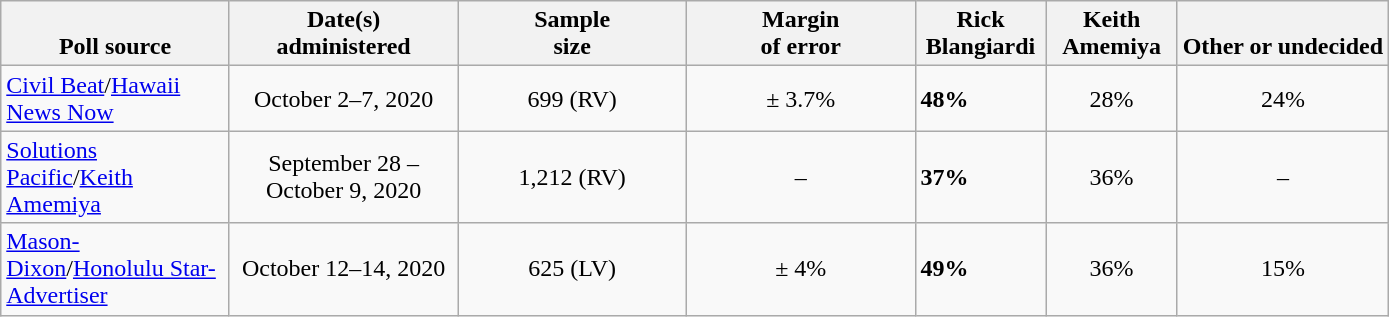<table class="wikitable">
<tr valign= bottom>
<th style="width:145px;">Poll source</th>
<th style="width:145px;">Date(s)<br>administered</th>
<th style="width:145px;">Sample<br>size</th>
<th style="width:145px;">Margin<br>of error</th>
<th style="width:80px;">Rick<br>Blangiardi</th>
<th style="width:80px;">Keith<br>Amemiya</th>
<th>Other or undecided</th>
</tr>
<tr>
<td><a href='#'>Civil Beat</a>/<a href='#'>Hawaii News Now</a></td>
<td align=center>October 2–7, 2020</td>
<td align=center>699 (RV)</td>
<td align=center>± 3.7%</td>
<td><strong>48%</strong></td>
<td align=center>28%</td>
<td align=center>24%</td>
</tr>
<tr>
<td><a href='#'>Solutions Pacific</a>/<a href='#'>Keith Amemiya</a></td>
<td align=center>September 28 – October 9, 2020</td>
<td align=center>1,212 (RV)</td>
<td align=center>–</td>
<td><strong>37%</strong></td>
<td align=center>36%</td>
<td align=center>–</td>
</tr>
<tr>
<td><a href='#'>Mason-Dixon</a>/<a href='#'>Honolulu Star-Advertiser</a></td>
<td align=center>October 12–14, 2020</td>
<td align=center>625 (LV)</td>
<td align=center>± 4%</td>
<td><strong>49%</strong></td>
<td align=center>36%</td>
<td align=center>15%</td>
</tr>
</table>
